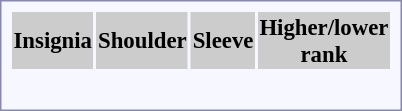<table style="border:1px solid #8888aa; background-color:#f7f8ff; padding:5px; font-size:95%; margin: 0px 12px 12px 0px;">
<tr style="background-color:#CCCCCC; text-align:center;">
<th>Insignia</th>
<th>Shoulder</th>
<th>Sleeve</th>
<th>Higher/lower<br>rank</th>
</tr>
<tr style="text-align:center;">
<th></th>
<td><span></span></td>
<td></td>
<td rowspan=5></td>
</tr>
<tr style="text-align:center;">
<th></th>
<td></td>
<td></td>
</tr>
<tr style="text-align:center;">
<th></th>
<td></td>
<td></td>
</tr>
<tr style="text-align:center;">
<th></th>
<td></td>
<td></td>
</tr>
<tr style="text-align:center;">
<th></th>
<td></td>
<td></td>
</tr>
</table>
